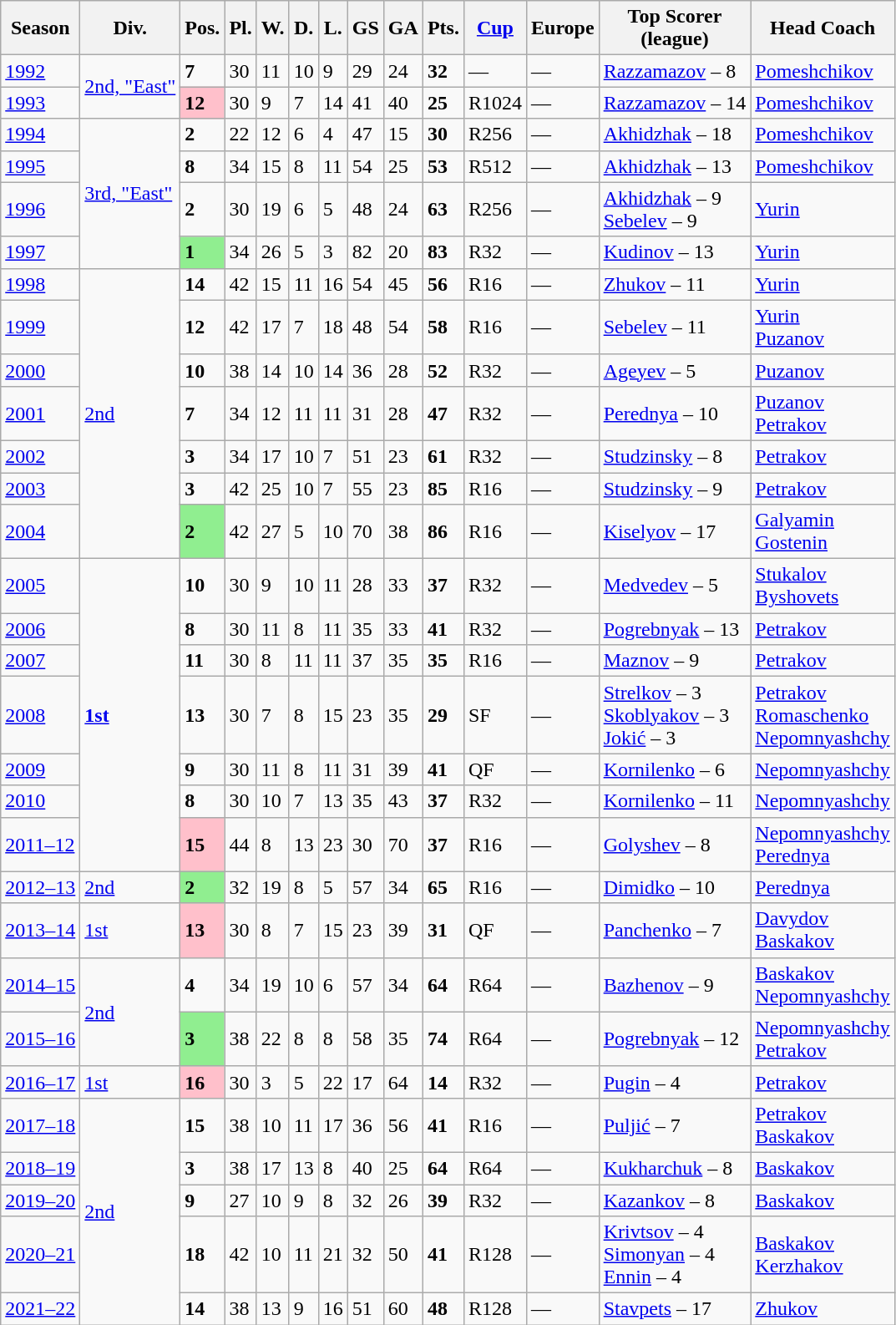<table class="wikitable sortable collapsible collapsed">
<tr>
<th align="center">Season</th>
<th align="center">Div.</th>
<th align="center">Pos.</th>
<th align="center">Pl.</th>
<th align="center">W.</th>
<th align="center">D.</th>
<th align="center">L.</th>
<th align="center">GS</th>
<th align="center">GA</th>
<th align="center">Pts.</th>
<th><a href='#'>Cup</a></th>
<th colspan="2">Europe</th>
<th>Top Scorer <br> (league)</th>
<th>Head Coach</th>
</tr>
<tr>
<td><a href='#'>1992</a></td>
<td rowspan="2"><a href='#'>2nd, "East"</a></td>
<td><strong>7</strong></td>
<td>30</td>
<td>11</td>
<td>10</td>
<td>9</td>
<td>29</td>
<td>24</td>
<td><strong>32</strong></td>
<td>—</td>
<td colspan="2">—</td>
<td> <a href='#'>Razzamazov</a> – 8</td>
<td> <a href='#'>Pomeshchikov</a></td>
</tr>
<tr>
<td><a href='#'>1993</a></td>
<td bgcolor="pink"><strong>12</strong></td>
<td>30</td>
<td>9</td>
<td>7</td>
<td>14</td>
<td>41</td>
<td>40</td>
<td><strong>25</strong></td>
<td>R1024</td>
<td colspan="2">—</td>
<td> <a href='#'>Razzamazov</a> – 14</td>
<td> <a href='#'>Pomeshchikov</a></td>
</tr>
<tr>
<td><a href='#'>1994</a></td>
<td rowspan="4"><a href='#'>3rd, "East"</a></td>
<td><strong>2</strong></td>
<td>22</td>
<td>12</td>
<td>6</td>
<td>4</td>
<td>47</td>
<td>15</td>
<td><strong>30</strong></td>
<td>R256</td>
<td colspan="2">—</td>
<td> <a href='#'>Akhidzhak</a> – 18</td>
<td> <a href='#'>Pomeshchikov</a></td>
</tr>
<tr>
<td><a href='#'>1995</a></td>
<td><strong>8</strong></td>
<td>34</td>
<td>15</td>
<td>8</td>
<td>11</td>
<td>54</td>
<td>25</td>
<td><strong>53</strong></td>
<td>R512</td>
<td colspan="2">—</td>
<td> <a href='#'>Akhidzhak</a> – 13</td>
<td> <a href='#'>Pomeshchikov</a></td>
</tr>
<tr>
<td><a href='#'>1996</a></td>
<td><strong>2</strong></td>
<td>30</td>
<td>19</td>
<td>6</td>
<td>5</td>
<td>48</td>
<td>24</td>
<td><strong>63</strong></td>
<td>R256</td>
<td colspan="2">—</td>
<td> <a href='#'>Akhidzhak</a> – 9<br> <a href='#'>Sebelev</a> – 9</td>
<td> <a href='#'>Yurin</a></td>
</tr>
<tr>
<td><a href='#'>1997</a></td>
<td bgcolor="lightgreen"><strong>1</strong></td>
<td>34</td>
<td>26</td>
<td>5</td>
<td>3</td>
<td>82</td>
<td>20</td>
<td><strong>83</strong></td>
<td>R32</td>
<td colspan="2">—</td>
<td> <a href='#'>Kudinov</a> – 13</td>
<td> <a href='#'>Yurin</a></td>
</tr>
<tr>
<td><a href='#'>1998</a></td>
<td rowspan="7"><a href='#'>2nd</a></td>
<td><strong>14</strong></td>
<td>42</td>
<td>15</td>
<td>11</td>
<td>16</td>
<td>54</td>
<td>45</td>
<td><strong>56</strong></td>
<td>R16</td>
<td colspan="2">—</td>
<td> <a href='#'>Zhukov</a> – 11</td>
<td> <a href='#'>Yurin</a></td>
</tr>
<tr>
<td><a href='#'>1999</a></td>
<td><strong>12</strong></td>
<td>42</td>
<td>17</td>
<td>7</td>
<td>18</td>
<td>48</td>
<td>54</td>
<td><strong>58</strong></td>
<td>R16</td>
<td colspan="2">—</td>
<td> <a href='#'>Sebelev</a> – 11</td>
<td> <a href='#'>Yurin</a> <br>  <a href='#'>Puzanov</a></td>
</tr>
<tr>
<td><a href='#'>2000</a></td>
<td><strong>10</strong></td>
<td>38</td>
<td>14</td>
<td>10</td>
<td>14</td>
<td>36</td>
<td>28</td>
<td><strong>52</strong></td>
<td>R32</td>
<td colspan="2">—</td>
<td> <a href='#'>Ageyev</a> – 5</td>
<td> <a href='#'>Puzanov</a></td>
</tr>
<tr>
<td><a href='#'>2001</a></td>
<td><strong>7</strong></td>
<td>34</td>
<td>12</td>
<td>11</td>
<td>11</td>
<td>31</td>
<td>28</td>
<td><strong>47</strong></td>
<td>R32</td>
<td colspan="2">—</td>
<td> <a href='#'>Perednya</a> – 10</td>
<td> <a href='#'>Puzanov</a> <br> <a href='#'>Petrakov</a></td>
</tr>
<tr>
<td><a href='#'>2002</a></td>
<td><strong>3</strong></td>
<td>34</td>
<td>17</td>
<td>10</td>
<td>7</td>
<td>51</td>
<td>23</td>
<td><strong>61</strong></td>
<td>R32</td>
<td colspan="2">—</td>
<td> <a href='#'>Studzinsky</a> – 8</td>
<td> <a href='#'>Petrakov</a></td>
</tr>
<tr>
<td><a href='#'>2003</a></td>
<td><strong>3</strong></td>
<td>42</td>
<td>25</td>
<td>10</td>
<td>7</td>
<td>55</td>
<td>23</td>
<td><strong>85</strong></td>
<td>R16</td>
<td colspan="2">—</td>
<td> <a href='#'>Studzinsky</a> – 9</td>
<td> <a href='#'>Petrakov</a></td>
</tr>
<tr>
<td><a href='#'>2004</a></td>
<td bgcolor="lightgreen"><strong>2</strong></td>
<td>42</td>
<td>27</td>
<td>5</td>
<td>10</td>
<td>70</td>
<td>38</td>
<td><strong>86</strong></td>
<td>R16</td>
<td colspan="2">—</td>
<td> <a href='#'>Kiselyov</a> – 17</td>
<td> <a href='#'>Galyamin</a> <br> <a href='#'>Gostenin</a></td>
</tr>
<tr>
<td><a href='#'>2005</a></td>
<td rowspan="7"><strong><a href='#'>1st</a></strong></td>
<td><strong>10</strong></td>
<td>30</td>
<td>9</td>
<td>10</td>
<td>11</td>
<td>28</td>
<td>33</td>
<td><strong>37</strong></td>
<td>R32</td>
<td colspan="2">—</td>
<td> <a href='#'>Medvedev</a> – 5</td>
<td> <a href='#'>Stukalov</a> <br> <a href='#'>Byshovets</a></td>
</tr>
<tr>
<td><a href='#'>2006</a></td>
<td><strong>8</strong></td>
<td>30</td>
<td>11</td>
<td>8</td>
<td>11</td>
<td>35</td>
<td>33</td>
<td><strong>41</strong></td>
<td>R32</td>
<td colspan="2">—</td>
<td> <a href='#'>Pogrebnyak</a> – 13</td>
<td> <a href='#'>Petrakov</a></td>
</tr>
<tr>
<td><a href='#'>2007</a></td>
<td><strong>11</strong></td>
<td>30</td>
<td>8</td>
<td>11</td>
<td>11</td>
<td>37</td>
<td>35</td>
<td><strong>35</strong></td>
<td>R16</td>
<td colspan="2">—</td>
<td> <a href='#'>Maznov</a> – 9</td>
<td> <a href='#'>Petrakov</a></td>
</tr>
<tr>
<td><a href='#'>2008</a></td>
<td><strong>13</strong></td>
<td>30</td>
<td>7</td>
<td>8</td>
<td>15</td>
<td>23</td>
<td>35</td>
<td><strong>29</strong></td>
<td>SF</td>
<td colspan="2">—</td>
<td>  <a href='#'>Strelkov</a> – 3 <br> <a href='#'>Skoblyakov</a> – 3 <br> <a href='#'>Jokić</a> – 3</td>
<td> <a href='#'>Petrakov</a><br> <a href='#'>Romaschenko</a><br> <a href='#'>Nepomnyashchy</a></td>
</tr>
<tr>
<td><a href='#'>2009</a></td>
<td><strong>9</strong></td>
<td>30</td>
<td>11</td>
<td>8</td>
<td>11</td>
<td>31</td>
<td>39</td>
<td><strong>41</strong></td>
<td>QF</td>
<td colspan="2">—</td>
<td> <a href='#'>Kornilenko</a> – 6</td>
<td> <a href='#'>Nepomnyashchy</a></td>
</tr>
<tr>
<td><a href='#'>2010</a></td>
<td><strong>8</strong></td>
<td>30</td>
<td>10</td>
<td>7</td>
<td>13</td>
<td>35</td>
<td>43</td>
<td><strong>37</strong></td>
<td>R32</td>
<td colspan="2">—</td>
<td> <a href='#'>Kornilenko</a> – 11</td>
<td> <a href='#'>Nepomnyashchy</a></td>
</tr>
<tr>
<td><a href='#'>2011–12</a></td>
<td bgcolor="pink"><strong>15</strong></td>
<td>44</td>
<td>8</td>
<td>13</td>
<td>23</td>
<td>30</td>
<td>70</td>
<td><strong>37</strong></td>
<td>R16</td>
<td colspan="2">—</td>
<td> <a href='#'>Golyshev</a> – 8</td>
<td> <a href='#'>Nepomnyashchy</a><br> <a href='#'>Perednya</a></td>
</tr>
<tr>
<td><a href='#'>2012–13</a></td>
<td><a href='#'>2nd</a></td>
<td bgcolor="lightgreen"><strong>2</strong></td>
<td>32</td>
<td>19</td>
<td>8</td>
<td>5</td>
<td>57</td>
<td>34</td>
<td><strong>65</strong></td>
<td>R16</td>
<td colspan="2">—</td>
<td> <a href='#'>Dimidko</a> – 10</td>
<td> <a href='#'>Perednya</a></td>
</tr>
<tr>
<td><a href='#'>2013–14</a></td>
<td><a href='#'>1st</a></td>
<td bgcolor="pink"><strong>13</strong></td>
<td>30</td>
<td>8</td>
<td>7</td>
<td>15</td>
<td>23</td>
<td>39</td>
<td><strong>31</strong></td>
<td>QF</td>
<td colspan="2">—</td>
<td> <a href='#'>Panchenko</a> – 7</td>
<td> <a href='#'>Davydov</a><br> <a href='#'>Baskakov</a></td>
</tr>
<tr>
<td><a href='#'>2014–15</a></td>
<td rowspan="2"><a href='#'>2nd</a></td>
<td><strong>4</strong></td>
<td>34</td>
<td>19</td>
<td>10</td>
<td>6</td>
<td>57</td>
<td>34</td>
<td><strong>64</strong></td>
<td>R64</td>
<td colspan="2">—</td>
<td> <a href='#'>Bazhenov</a> – 9</td>
<td> <a href='#'>Baskakov</a><br> <a href='#'>Nepomnyashchy</a></td>
</tr>
<tr>
<td><a href='#'>2015–16</a></td>
<td bgcolor="lightgreen"><strong>3</strong></td>
<td>38</td>
<td>22</td>
<td>8</td>
<td>8</td>
<td>58</td>
<td>35</td>
<td><strong>74</strong></td>
<td>R64</td>
<td colspan="2">—</td>
<td> <a href='#'>Pogrebnyak</a> – 12</td>
<td> <a href='#'>Nepomnyashchy</a><br> <a href='#'>Petrakov</a></td>
</tr>
<tr>
<td><a href='#'>2016–17</a></td>
<td><a href='#'>1st</a></td>
<td bgcolor="pink"><strong>16</strong></td>
<td>30</td>
<td>3</td>
<td>5</td>
<td>22</td>
<td>17</td>
<td>64</td>
<td><strong>14</strong></td>
<td>R32</td>
<td colspan="2">—</td>
<td> <a href='#'>Pugin</a> – 4</td>
<td> <a href='#'>Petrakov</a></td>
</tr>
<tr>
<td><a href='#'>2017–18</a></td>
<td rowspan="5"><a href='#'>2nd</a></td>
<td><strong>15</strong></td>
<td>38</td>
<td>10</td>
<td>11</td>
<td>17</td>
<td>36</td>
<td>56</td>
<td><strong>41</strong></td>
<td>R16</td>
<td colspan="2">—</td>
<td> <a href='#'>Puljić</a> – 7</td>
<td> <a href='#'>Petrakov</a><br> <a href='#'>Baskakov</a></td>
</tr>
<tr>
<td><a href='#'>2018–19</a></td>
<td><strong>3</strong></td>
<td>38</td>
<td>17</td>
<td>13</td>
<td>8</td>
<td>40</td>
<td>25</td>
<td><strong>64</strong></td>
<td>R64</td>
<td colspan="2">—</td>
<td> <a href='#'>Kukharchuk</a> – 8</td>
<td> <a href='#'>Baskakov</a></td>
</tr>
<tr>
<td><a href='#'>2019–20</a></td>
<td><strong>9</strong></td>
<td>27</td>
<td>10</td>
<td>9</td>
<td>8</td>
<td>32</td>
<td>26</td>
<td><strong>39</strong></td>
<td>R32</td>
<td colspan="2">—</td>
<td> <a href='#'>Kazankov</a> – 8</td>
<td> <a href='#'>Baskakov</a></td>
</tr>
<tr>
<td><a href='#'>2020–21</a></td>
<td><strong>18</strong></td>
<td>42</td>
<td>10</td>
<td>11</td>
<td>21</td>
<td>32</td>
<td>50</td>
<td><strong>41</strong></td>
<td>R128</td>
<td colspan="2">—</td>
<td>  <a href='#'>Krivtsov</a> – 4 <br> <a href='#'>Simonyan</a> – 4 <br> <a href='#'>Ennin</a> – 4</td>
<td> <a href='#'>Baskakov</a><br> <a href='#'>Kerzhakov</a></td>
</tr>
<tr>
<td><a href='#'>2021–22</a></td>
<td><strong>14</strong></td>
<td>38</td>
<td>13</td>
<td>9</td>
<td>16</td>
<td>51</td>
<td>60</td>
<td><strong>48</strong></td>
<td>R128</td>
<td colspan="2">—</td>
<td>  <a href='#'>Stavpets</a> – 17</td>
<td> <a href='#'>Zhukov</a></td>
</tr>
</table>
